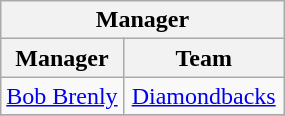<table class="wikitable" style="font-size: 100%; text-align:center;">
<tr>
<th colspan="2">Manager</th>
</tr>
<tr>
<th>Manager</th>
<th width="100">Team</th>
</tr>
<tr>
<td><a href='#'>Bob Brenly</a></td>
<td><a href='#'>Diamondbacks</a></td>
</tr>
<tr>
</tr>
</table>
